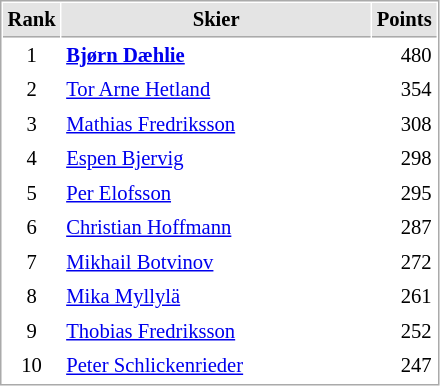<table cellspacing="1" cellpadding="3" style="border:1px solid #AAAAAA;font-size:86%">
<tr style="background-color: #E4E4E4;">
<th style="border-bottom:1px solid #AAAAAA" width=10>Rank</th>
<th style="border-bottom:1px solid #AAAAAA" width=200>Skier</th>
<th style="border-bottom:1px solid #AAAAAA" width=20 align=right>Points</th>
</tr>
<tr>
<td align=center>1</td>
<td> <strong><a href='#'>Bjørn Dæhlie</a></strong></td>
<td align=right>480</td>
</tr>
<tr>
<td align=center>2</td>
<td> <a href='#'>Tor Arne Hetland</a></td>
<td align=right>354</td>
</tr>
<tr>
<td align=center>3</td>
<td> <a href='#'>Mathias Fredriksson</a></td>
<td align=right>308</td>
</tr>
<tr>
<td align=center>4</td>
<td> <a href='#'>Espen Bjervig</a></td>
<td align=right>298</td>
</tr>
<tr>
<td align=center>5</td>
<td> <a href='#'>Per Elofsson</a></td>
<td align=right>295</td>
</tr>
<tr>
<td align=center>6</td>
<td> <a href='#'>Christian Hoffmann</a></td>
<td align=right>287</td>
</tr>
<tr>
<td align=center>7</td>
<td> <a href='#'>Mikhail Botvinov</a></td>
<td align=right>272</td>
</tr>
<tr>
<td align=center>8</td>
<td> <a href='#'>Mika Myllylä</a></td>
<td align=right>261</td>
</tr>
<tr>
<td align=center>9</td>
<td> <a href='#'>Thobias Fredriksson</a></td>
<td align=right>252</td>
</tr>
<tr>
<td align=center>10</td>
<td> <a href='#'>Peter Schlickenrieder</a></td>
<td align=right>247</td>
</tr>
</table>
